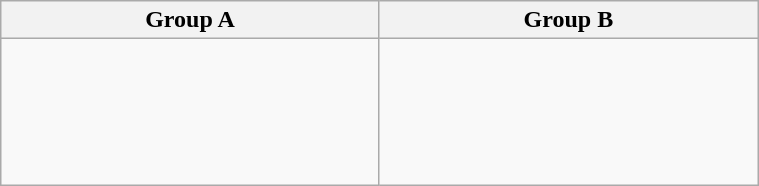<table class="wikitable" width=40%>
<tr>
<th width=25%>Group A</th>
<th width=25%>Group B</th>
</tr>
<tr>
<td><br><br>
<br>
<br>
</td>
<td><br><br>
<br>
<br>
<em></em><br>
</td>
</tr>
</table>
